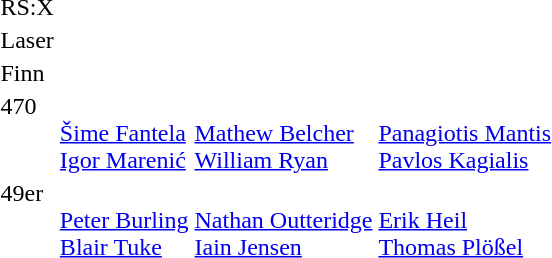<table>
<tr valign="top">
<td>RS:X<br></td>
<td> </td>
<td> </td>
<td></td>
</tr>
<tr valign="top">
<td>Laser<br></td>
<td></td>
<td></td>
<td></td>
</tr>
<tr valign="top">
<td>Finn<br></td>
<td></td>
<td></td>
<td></td>
</tr>
<tr valign="top">
<td>470<br></td>
<td><br><a href='#'>Šime Fantela</a><br><a href='#'>Igor Marenić</a></td>
<td><br><a href='#'>Mathew Belcher</a><br><a href='#'>William Ryan</a></td>
<td><br><a href='#'>Panagiotis Mantis</a><br><a href='#'>Pavlos Kagialis</a></td>
</tr>
<tr valign="top">
<td>49er<br></td>
<td><br><a href='#'>Peter Burling</a><br><a href='#'>Blair Tuke</a></td>
<td><br><a href='#'>Nathan Outteridge</a><br><a href='#'>Iain Jensen</a></td>
<td><br><a href='#'>Erik Heil</a><br><a href='#'>Thomas Plößel</a></td>
</tr>
</table>
